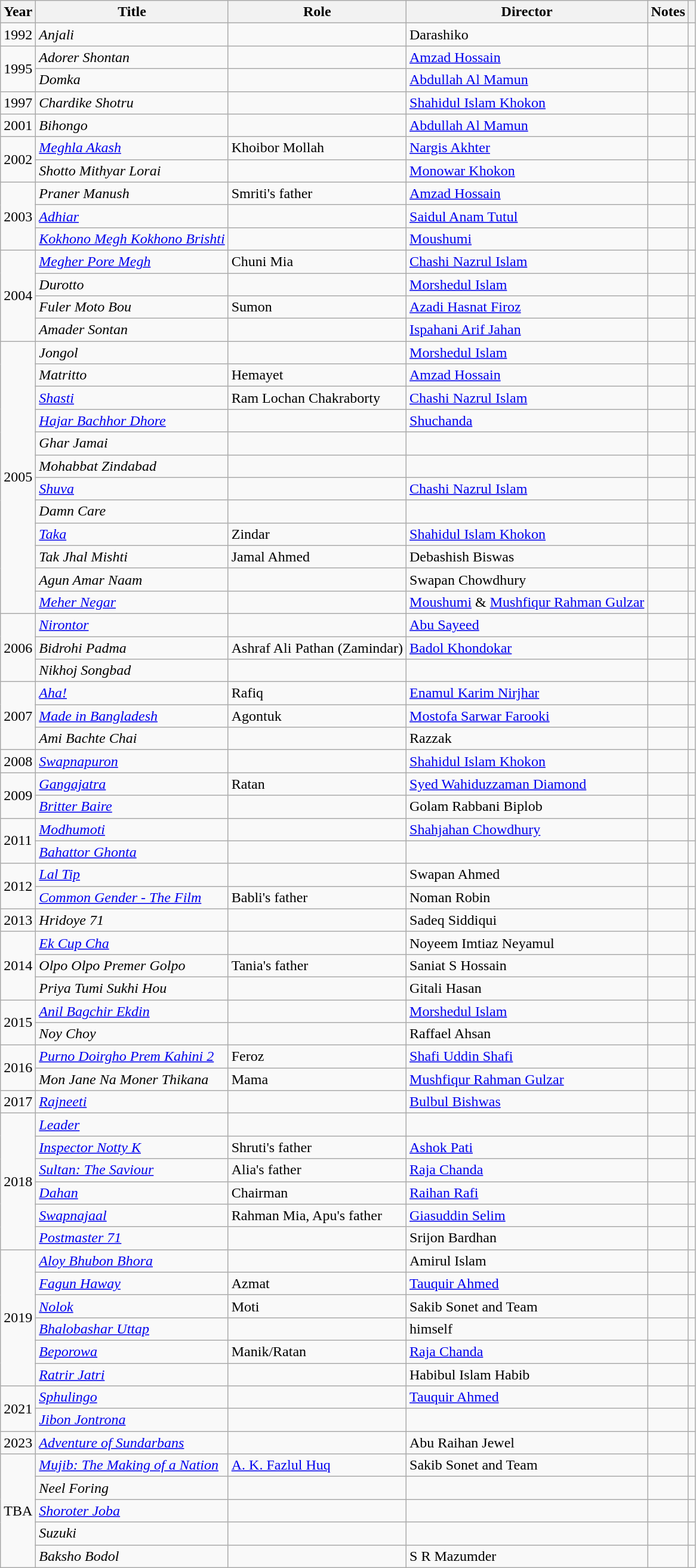<table class="wikitable sortable plainrowheaders">
<tr>
<th scope="col">Year</th>
<th scope="col">Title</th>
<th scope="col">Role</th>
<th scope="col">Director</th>
<th scope="col" class="unsortable">Notes</th>
<th scope="col" class="unsortable"></th>
</tr>
<tr>
<td>1992</td>
<td><em>Anjali</em></td>
<td></td>
<td>Darashiko</td>
<td></td>
<td></td>
</tr>
<tr>
<td rowspan="2">1995</td>
<td><em>Adorer Shontan</em></td>
<td></td>
<td><a href='#'>Amzad Hossain</a></td>
<td></td>
<td></td>
</tr>
<tr>
<td><em>Domka</em></td>
<td></td>
<td><a href='#'>Abdullah Al Mamun</a></td>
<td></td>
<td></td>
</tr>
<tr>
<td>1997</td>
<td><em>Chardike Shotru</em></td>
<td></td>
<td><a href='#'>Shahidul Islam Khokon</a></td>
<td></td>
<td></td>
</tr>
<tr>
<td>2001</td>
<td><em>Bihongo</em></td>
<td></td>
<td><a href='#'>Abdullah Al Mamun</a></td>
<td></td>
<td></td>
</tr>
<tr>
<td rowspan="2">2002</td>
<td><em><a href='#'>Meghla Akash</a></em></td>
<td>Khoibor Mollah</td>
<td><a href='#'>Nargis Akhter</a></td>
<td></td>
<td></td>
</tr>
<tr>
<td><em>Shotto Mithyar Lorai</em></td>
<td></td>
<td><a href='#'>Monowar Khokon</a></td>
<td></td>
<td></td>
</tr>
<tr>
<td rowspan="3">2003</td>
<td><em>Praner Manush</em></td>
<td>Smriti's father</td>
<td><a href='#'>Amzad Hossain</a></td>
<td></td>
<td></td>
</tr>
<tr>
<td><em><a href='#'>Adhiar</a></em></td>
<td></td>
<td><a href='#'>Saidul Anam Tutul</a></td>
<td></td>
<td></td>
</tr>
<tr>
<td><em><a href='#'>Kokhono Megh Kokhono Brishti</a></em></td>
<td></td>
<td><a href='#'>Moushumi</a></td>
<td></td>
<td></td>
</tr>
<tr>
<td rowspan="4">2004</td>
<td><em><a href='#'>Megher Pore Megh</a></em></td>
<td>Chuni Mia</td>
<td><a href='#'>Chashi Nazrul Islam</a></td>
<td></td>
<td></td>
</tr>
<tr>
<td><em>Durotto</em></td>
<td></td>
<td><a href='#'>Morshedul Islam</a></td>
<td></td>
<td></td>
</tr>
<tr>
<td><em>Fuler Moto Bou</em></td>
<td>Sumon</td>
<td><a href='#'>Azadi Hasnat Firoz</a></td>
<td></td>
<td></td>
</tr>
<tr>
<td><em>Amader Sontan</em></td>
<td></td>
<td><a href='#'>Ispahani Arif Jahan</a></td>
<td></td>
<td></td>
</tr>
<tr>
<td rowspan="12">2005</td>
<td><em>Jongol</em></td>
<td></td>
<td><a href='#'>Morshedul Islam</a></td>
<td></td>
<td></td>
</tr>
<tr>
<td><em>Matritto</em></td>
<td>Hemayet</td>
<td><a href='#'>Amzad Hossain</a></td>
<td></td>
<td></td>
</tr>
<tr>
<td><em><a href='#'>Shasti</a></em></td>
<td>Ram Lochan Chakraborty</td>
<td><a href='#'>Chashi Nazrul Islam</a></td>
<td></td>
<td></td>
</tr>
<tr>
<td><em><a href='#'>Hajar Bachhor Dhore</a></em></td>
<td></td>
<td><a href='#'>Shuchanda</a></td>
<td></td>
<td></td>
</tr>
<tr>
<td><em>Ghar Jamai</em></td>
<td></td>
<td></td>
<td></td>
<td></td>
</tr>
<tr>
<td><em>Mohabbat Zindabad</em></td>
<td></td>
<td></td>
<td></td>
<td></td>
</tr>
<tr>
<td><em><a href='#'>Shuva</a></em></td>
<td></td>
<td><a href='#'>Chashi Nazrul Islam</a></td>
<td></td>
<td></td>
</tr>
<tr>
<td><em>Damn Care</em></td>
<td></td>
<td></td>
<td></td>
<td></td>
</tr>
<tr>
<td><em><a href='#'>Taka</a></em></td>
<td>Zindar</td>
<td><a href='#'>Shahidul Islam Khokon</a></td>
<td></td>
<td></td>
</tr>
<tr>
<td><em>Tak Jhal Mishti</em></td>
<td>Jamal Ahmed</td>
<td>Debashish Biswas</td>
<td></td>
<td></td>
</tr>
<tr>
<td><em>Agun Amar Naam</em></td>
<td></td>
<td>Swapan Chowdhury</td>
<td></td>
<td></td>
</tr>
<tr>
<td><em><a href='#'>Meher Negar</a></em></td>
<td></td>
<td><a href='#'>Moushumi</a> & <a href='#'>Mushfiqur Rahman Gulzar</a></td>
<td></td>
<td></td>
</tr>
<tr>
<td rowspan="3">2006</td>
<td><em><a href='#'>Nirontor</a></em></td>
<td></td>
<td><a href='#'>Abu Sayeed</a></td>
<td></td>
<td></td>
</tr>
<tr>
<td><em>Bidrohi Padma</em></td>
<td>Ashraf Ali Pathan (Zamindar)</td>
<td><a href='#'>Badol Khondokar</a></td>
<td></td>
<td></td>
</tr>
<tr>
<td><em>Nikhoj Songbad</em></td>
<td></td>
<td></td>
<td></td>
<td></td>
</tr>
<tr>
<td rowspan="3">2007</td>
<td><em><a href='#'>Aha!</a></em></td>
<td>Rafiq</td>
<td><a href='#'>Enamul Karim Nirjhar</a></td>
<td></td>
<td></td>
</tr>
<tr>
<td><em><a href='#'>Made in Bangladesh</a></em></td>
<td>Agontuk</td>
<td><a href='#'>Mostofa Sarwar Farooki</a></td>
<td></td>
<td></td>
</tr>
<tr>
<td><em>Ami Bachte Chai</em></td>
<td></td>
<td>Razzak</td>
<td></td>
<td></td>
</tr>
<tr>
<td>2008</td>
<td><em><a href='#'>Swapnapuron</a></em></td>
<td></td>
<td><a href='#'>Shahidul Islam Khokon</a></td>
<td></td>
<td></td>
</tr>
<tr>
<td rowspan="2">2009</td>
<td><em><a href='#'>Gangajatra</a></em></td>
<td>Ratan</td>
<td><a href='#'>Syed Wahiduzzaman Diamond</a></td>
<td></td>
<td></td>
</tr>
<tr>
<td><em><a href='#'>Britter Baire</a></em></td>
<td></td>
<td>Golam Rabbani Biplob</td>
<td></td>
<td></td>
</tr>
<tr>
<td rowspan="2">2011</td>
<td><em><a href='#'>Modhumoti</a></em></td>
<td></td>
<td><a href='#'>Shahjahan Chowdhury</a></td>
<td></td>
<td></td>
</tr>
<tr>
<td><em><a href='#'>Bahattor Ghonta</a></em></td>
<td></td>
<td></td>
<td></td>
<td></td>
</tr>
<tr>
<td rowspan="2">2012</td>
<td><em><a href='#'>Lal Tip</a></em></td>
<td></td>
<td>Swapan Ahmed</td>
<td></td>
<td></td>
</tr>
<tr>
<td><em><a href='#'>Common Gender - The Film</a></em></td>
<td>Babli's father</td>
<td>Noman Robin</td>
<td></td>
<td></td>
</tr>
<tr>
<td>2013</td>
<td><em>Hridoye 71</em></td>
<td></td>
<td>Sadeq Siddiqui</td>
<td></td>
<td></td>
</tr>
<tr>
<td rowspan="3">2014</td>
<td><em><a href='#'>Ek Cup Cha</a></em></td>
<td></td>
<td>Noyeem Imtiaz Neyamul</td>
<td></td>
<td></td>
</tr>
<tr>
<td><em>Olpo Olpo Premer Golpo</em></td>
<td>Tania's father</td>
<td>Saniat S Hossain</td>
<td></td>
<td></td>
</tr>
<tr>
<td><em>Priya Tumi Sukhi Hou</em></td>
<td></td>
<td>Gitali Hasan</td>
<td></td>
<td></td>
</tr>
<tr>
<td rowspan="2">2015</td>
<td><em><a href='#'>Anil Bagchir Ekdin</a></em></td>
<td></td>
<td><a href='#'>Morshedul Islam</a></td>
<td></td>
<td></td>
</tr>
<tr>
<td><em>Noy Choy</em></td>
<td></td>
<td>Raffael Ahsan</td>
<td></td>
<td></td>
</tr>
<tr>
<td rowspan="2">2016</td>
<td><em><a href='#'>Purno Doirgho Prem Kahini 2</a></em></td>
<td>Feroz</td>
<td><a href='#'>Shafi Uddin Shafi</a></td>
<td></td>
<td></td>
</tr>
<tr>
<td><em>Mon Jane Na Moner Thikana</em></td>
<td>Mama</td>
<td><a href='#'>Mushfiqur Rahman Gulzar</a></td>
<td></td>
<td></td>
</tr>
<tr>
<td>2017</td>
<td><em><a href='#'>Rajneeti</a></em></td>
<td></td>
<td><a href='#'>Bulbul Bishwas</a></td>
<td></td>
<td></td>
</tr>
<tr>
<td rowspan="6">2018</td>
<td><em><a href='#'>Leader</a></em></td>
<td></td>
<td></td>
<td></td>
<td></td>
</tr>
<tr>
<td><em><a href='#'>Inspector Notty K</a></em></td>
<td>Shruti's father</td>
<td><a href='#'>Ashok Pati</a></td>
<td></td>
<td></td>
</tr>
<tr>
<td><em><a href='#'>Sultan: The Saviour</a></em></td>
<td>Alia's father</td>
<td><a href='#'>Raja Chanda</a></td>
<td></td>
<td></td>
</tr>
<tr>
<td><em><a href='#'>Dahan</a></em></td>
<td>Chairman</td>
<td><a href='#'>Raihan Rafi</a></td>
<td></td>
<td></td>
</tr>
<tr>
<td><em><a href='#'>Swapnajaal</a></em></td>
<td>Rahman Mia, Apu's father</td>
<td><a href='#'>Giasuddin Selim</a></td>
<td></td>
<td></td>
</tr>
<tr>
<td><em><a href='#'>Postmaster 71</a></em></td>
<td></td>
<td>Srijon Bardhan</td>
<td></td>
<td></td>
</tr>
<tr>
<td rowspan="6">2019</td>
<td><em><a href='#'>Aloy Bhubon Bhora</a></em></td>
<td></td>
<td>Amirul Islam</td>
<td></td>
<td></td>
</tr>
<tr>
<td><em><a href='#'>Fagun Haway</a></em></td>
<td>Azmat</td>
<td><a href='#'>Tauquir Ahmed</a></td>
<td></td>
<td></td>
</tr>
<tr>
<td><em><a href='#'>Nolok</a></em></td>
<td>Moti</td>
<td>Sakib Sonet and Team</td>
<td></td>
<td></td>
</tr>
<tr>
<td><em><a href='#'>Bhalobashar Uttap</a></em></td>
<td></td>
<td>himself</td>
<td></td>
<td></td>
</tr>
<tr>
<td><em><a href='#'>Beporowa</a></em></td>
<td>Manik/Ratan</td>
<td><a href='#'>Raja Chanda</a></td>
<td></td>
<td></td>
</tr>
<tr>
<td><em><a href='#'>Ratrir Jatri</a></em></td>
<td></td>
<td>Habibul Islam Habib</td>
<td></td>
<td></td>
</tr>
<tr>
<td rowspan="2">2021</td>
<td><em><a href='#'>Sphulingo</a></em></td>
<td></td>
<td><a href='#'>Tauquir Ahmed</a></td>
<td></td>
<td></td>
</tr>
<tr>
<td><em><a href='#'>Jibon Jontrona</a></em></td>
<td></td>
<td></td>
<td></td>
<td></td>
</tr>
<tr>
<td>2023</td>
<td><em><a href='#'>Adventure of Sundarbans</a></em></td>
<td></td>
<td>Abu Raihan Jewel</td>
<td></td>
<td></td>
</tr>
<tr>
<td rowspan="5">TBA</td>
<td><em><a href='#'>Mujib: The Making of a Nation</a></em></td>
<td><a href='#'>A. K. Fazlul Huq</a></td>
<td>Sakib Sonet and Team</td>
<td></td>
<td></td>
</tr>
<tr>
<td><em>Neel Foring</em></td>
<td></td>
<td></td>
<td></td>
<td></td>
</tr>
<tr>
<td><em><a href='#'>Shoroter Joba</a></em></td>
<td></td>
<td></td>
<td></td>
<td></td>
</tr>
<tr>
<td><em>Suzuki</em></td>
<td></td>
<td></td>
<td></td>
<td></td>
</tr>
<tr>
<td><em>Baksho Bodol</em></td>
<td></td>
<td>S R Mazumder</td>
<td></td>
<td></td>
</tr>
</table>
